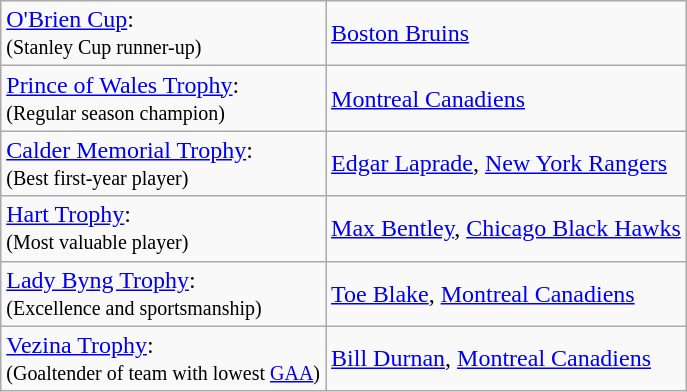<table class="wikitable">
<tr>
<td><a href='#'>O'Brien Cup</a>:<br><small>(Stanley Cup runner-up)</small></td>
<td><a href='#'>Boston Bruins</a></td>
</tr>
<tr>
<td><a href='#'>Prince of Wales Trophy</a>:<br><small>(Regular season champion)</small></td>
<td><a href='#'>Montreal Canadiens</a></td>
</tr>
<tr>
<td><a href='#'>Calder Memorial Trophy</a>:<br><small>(Best first-year player)</small></td>
<td><a href='#'>Edgar Laprade</a>, <a href='#'>New York Rangers</a></td>
</tr>
<tr>
<td><a href='#'>Hart Trophy</a>:<br><small>(Most valuable player)</small></td>
<td><a href='#'>Max Bentley</a>, <a href='#'>Chicago Black Hawks</a></td>
</tr>
<tr>
<td><a href='#'>Lady Byng Trophy</a>:<br><small>(Excellence and sportsmanship)</small></td>
<td><a href='#'>Toe Blake</a>, <a href='#'>Montreal Canadiens</a></td>
</tr>
<tr>
<td><a href='#'>Vezina Trophy</a>:<br><small>(Goaltender of team with lowest <a href='#'>GAA</a>)</small></td>
<td><a href='#'>Bill Durnan</a>, <a href='#'>Montreal Canadiens</a></td>
</tr>
</table>
